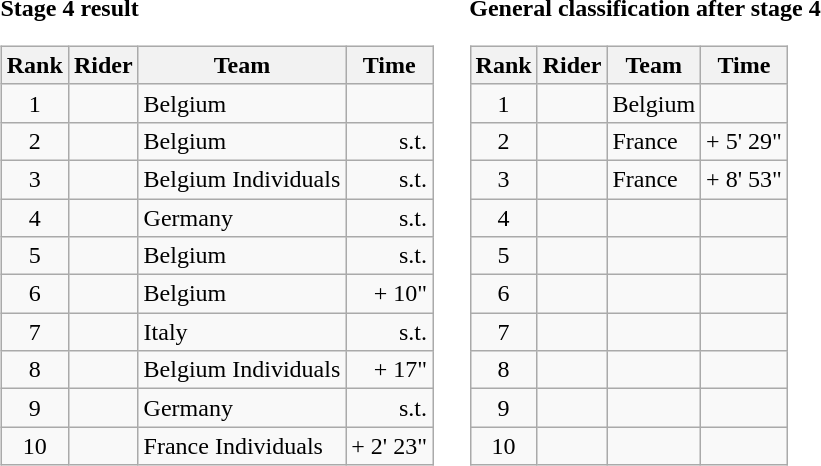<table>
<tr>
<td><strong>Stage 4 result</strong><br><table class="wikitable">
<tr>
<th scope="col">Rank</th>
<th scope="col">Rider</th>
<th scope="col">Team</th>
<th scope="col">Time</th>
</tr>
<tr>
<td style="text-align:center;">1</td>
<td></td>
<td>Belgium</td>
<td style="text-align:right;"></td>
</tr>
<tr>
<td style="text-align:center;">2</td>
<td></td>
<td>Belgium</td>
<td style="text-align:right;">s.t.</td>
</tr>
<tr>
<td style="text-align:center;">3</td>
<td></td>
<td>Belgium Individuals</td>
<td style="text-align:right;">s.t.</td>
</tr>
<tr>
<td style="text-align:center;">4</td>
<td></td>
<td>Germany</td>
<td style="text-align:right;">s.t.</td>
</tr>
<tr>
<td style="text-align:center;">5</td>
<td></td>
<td>Belgium</td>
<td style="text-align:right;">s.t.</td>
</tr>
<tr>
<td style="text-align:center;">6</td>
<td></td>
<td>Belgium</td>
<td style="text-align:right;">+ 10"</td>
</tr>
<tr>
<td style="text-align:center;">7</td>
<td></td>
<td>Italy</td>
<td style="text-align:right;">s.t.</td>
</tr>
<tr>
<td style="text-align:center;">8</td>
<td></td>
<td>Belgium Individuals</td>
<td style="text-align:right;">+ 17"</td>
</tr>
<tr>
<td style="text-align:center;">9</td>
<td></td>
<td>Germany</td>
<td style="text-align:right;">s.t.</td>
</tr>
<tr>
<td style="text-align:center;">10</td>
<td></td>
<td>France Individuals</td>
<td style="text-align:right;">+ 2' 23"</td>
</tr>
</table>
</td>
<td></td>
<td><strong>General classification after stage 4</strong><br><table class="wikitable">
<tr>
<th scope="col">Rank</th>
<th scope="col">Rider</th>
<th scope="col">Team</th>
<th scope="col">Time</th>
</tr>
<tr>
<td style="text-align:center;">1</td>
<td></td>
<td>Belgium</td>
<td style="text-align:right;"></td>
</tr>
<tr>
<td style="text-align:center;">2</td>
<td></td>
<td>France</td>
<td style="text-align:right;">+ 5' 29"</td>
</tr>
<tr>
<td style="text-align:center;">3</td>
<td></td>
<td>France</td>
<td style="text-align:right;">+ 8' 53"</td>
</tr>
<tr>
<td style="text-align:center;">4</td>
<td></td>
<td></td>
<td></td>
</tr>
<tr>
<td style="text-align:center;">5</td>
<td></td>
<td></td>
<td></td>
</tr>
<tr>
<td style="text-align:center;">6</td>
<td></td>
<td></td>
<td></td>
</tr>
<tr>
<td style="text-align:center;">7</td>
<td></td>
<td></td>
<td></td>
</tr>
<tr>
<td style="text-align:center;">8</td>
<td></td>
<td></td>
<td></td>
</tr>
<tr>
<td style="text-align:center;">9</td>
<td></td>
<td></td>
<td></td>
</tr>
<tr>
<td style="text-align:center;">10</td>
<td></td>
<td></td>
<td></td>
</tr>
</table>
</td>
</tr>
</table>
